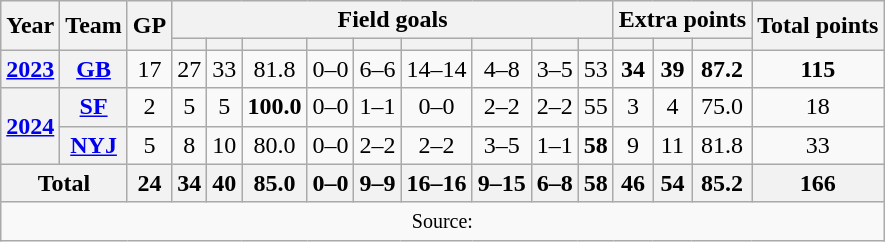<table class="wikitable" style="text-align:center;">
<tr>
<th rowspan="2">Year</th>
<th rowspan="2">Team</th>
<th rowspan="2">GP</th>
<th colspan="9">Field goals</th>
<th colspan="3">Extra points</th>
<th rowspan="2">Total points</th>
</tr>
<tr>
<th></th>
<th></th>
<th></th>
<th></th>
<th></th>
<th></th>
<th></th>
<th></th>
<th></th>
<th></th>
<th></th>
<th></th>
</tr>
<tr>
<th><a href='#'>2023</a></th>
<th><a href='#'>GB</a></th>
<td>17</td>
<td>27</td>
<td>33</td>
<td>81.8</td>
<td>0–0</td>
<td>6–6</td>
<td>14–14</td>
<td>4–8</td>
<td>3–5</td>
<td>53</td>
<td><strong>34</strong></td>
<td><strong>39</strong></td>
<td><strong>87.2</strong></td>
<td><strong>115</strong></td>
</tr>
<tr>
<th rowspan="2"><a href='#'>2024</a></th>
<th><a href='#'>SF</a></th>
<td>2</td>
<td>5</td>
<td>5</td>
<td><strong>100.0</strong></td>
<td>0–0</td>
<td>1–1</td>
<td>0–0</td>
<td>2–2</td>
<td>2–2</td>
<td>55</td>
<td>3</td>
<td>4</td>
<td>75.0</td>
<td>18</td>
</tr>
<tr>
<th><a href='#'>NYJ</a></th>
<td>5</td>
<td>8</td>
<td>10</td>
<td>80.0</td>
<td>0–0</td>
<td>2–2</td>
<td>2–2</td>
<td>3–5</td>
<td>1–1</td>
<td><strong>58</strong></td>
<td>9</td>
<td>11</td>
<td>81.8</td>
<td>33</td>
</tr>
<tr>
<th colspan="2">Total</th>
<th>24</th>
<th>34</th>
<th>40</th>
<th>85.0</th>
<th>0–0</th>
<th>9–9</th>
<th>16–16</th>
<th>9–15</th>
<th>6–8</th>
<th>58</th>
<th>46</th>
<th>54</th>
<th>85.2</th>
<th>166</th>
</tr>
<tr>
<td colspan="16"><small>Source: </small></td>
</tr>
</table>
